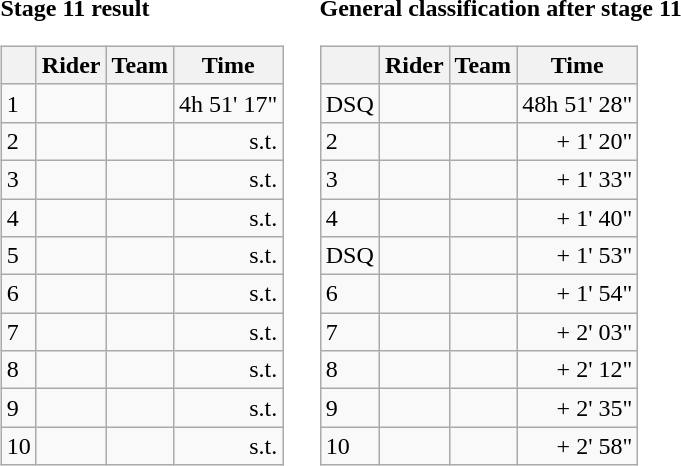<table>
<tr>
<td><strong>Stage 11 result</strong><br><table class="wikitable">
<tr>
<th></th>
<th>Rider</th>
<th>Team</th>
<th>Time</th>
</tr>
<tr>
<td>1</td>
<td></td>
<td></td>
<td align="right">4h 51' 17"</td>
</tr>
<tr>
<td>2</td>
<td></td>
<td></td>
<td align="right">s.t.</td>
</tr>
<tr>
<td>3</td>
<td></td>
<td></td>
<td align="right">s.t.</td>
</tr>
<tr>
<td>4</td>
<td></td>
<td></td>
<td align="right">s.t.</td>
</tr>
<tr>
<td>5</td>
<td></td>
<td></td>
<td align="right">s.t.</td>
</tr>
<tr>
<td>6</td>
<td></td>
<td></td>
<td align="right">s.t.</td>
</tr>
<tr>
<td>7</td>
<td></td>
<td></td>
<td align="right">s.t.</td>
</tr>
<tr>
<td>8</td>
<td></td>
<td></td>
<td align="right">s.t.</td>
</tr>
<tr>
<td>9</td>
<td></td>
<td></td>
<td align="right">s.t.</td>
</tr>
<tr>
<td>10</td>
<td></td>
<td></td>
<td align="right">s.t.</td>
</tr>
</table>
</td>
<td></td>
<td><strong>General classification after stage 11</strong><br><table class="wikitable">
<tr>
<th></th>
<th>Rider</th>
<th>Team</th>
<th>Time</th>
</tr>
<tr>
<td>DSQ</td>
<td><del></del> </td>
<td><del></del></td>
<td align="right">48h 51' 28"</td>
</tr>
<tr>
<td>2</td>
<td></td>
<td></td>
<td align="right">+ 1' 20"</td>
</tr>
<tr>
<td>3</td>
<td></td>
<td></td>
<td align="right">+ 1' 33"</td>
</tr>
<tr>
<td>4</td>
<td></td>
<td></td>
<td align="right">+ 1' 40"</td>
</tr>
<tr>
<td>DSQ</td>
<td><del></del></td>
<td><del></del></td>
<td align="right">+ 1' 53"</td>
</tr>
<tr>
<td>6</td>
<td></td>
<td></td>
<td align="right">+ 1' 54"</td>
</tr>
<tr>
<td>7</td>
<td></td>
<td></td>
<td align="right">+ 2' 03"</td>
</tr>
<tr>
<td>8</td>
<td> </td>
<td></td>
<td align="right">+ 2' 12"</td>
</tr>
<tr>
<td>9</td>
<td></td>
<td></td>
<td align="right">+ 2' 35"</td>
</tr>
<tr>
<td>10</td>
<td></td>
<td></td>
<td align="right">+ 2' 58"</td>
</tr>
</table>
</td>
</tr>
</table>
